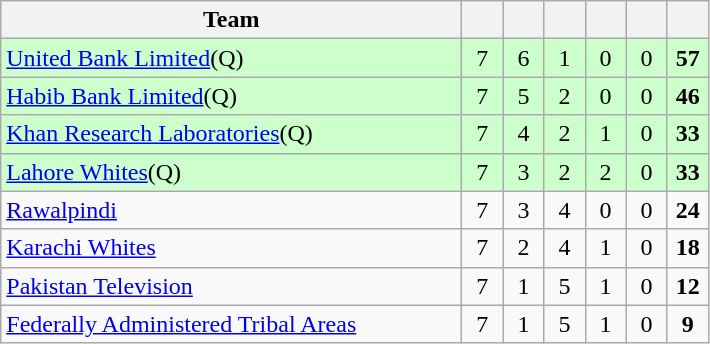<table class="wikitable" style="text-align:center">
<tr>
<th style="width:300px">Team</th>
<th width="20"></th>
<th width="20"></th>
<th width="20"></th>
<th width="20"></th>
<th width="20"></th>
<th width="20"></th>
</tr>
<tr style="background:#cfc">
<td style="text-align:left"><a href='#'>United Bank Limited</a>(Q)</td>
<td>7</td>
<td>6</td>
<td>1</td>
<td>0</td>
<td>0</td>
<td><strong>57</strong></td>
</tr>
<tr style="background:#cfc">
<td style="text-align:left"><a href='#'>Habib Bank Limited</a>(Q)</td>
<td>7</td>
<td>5</td>
<td>2</td>
<td>0</td>
<td>0</td>
<td><strong>46</strong></td>
</tr>
<tr style="background:#cfc">
<td style="text-align:left"><a href='#'>Khan Research Laboratories</a>(Q)</td>
<td>7</td>
<td>4</td>
<td>2</td>
<td>1</td>
<td>0</td>
<td><strong>33</strong></td>
</tr>
<tr style="background:#cfc">
<td style="text-align:left"><a href='#'>Lahore Whites</a>(Q)</td>
<td>7</td>
<td>3</td>
<td>2</td>
<td>2</td>
<td>0</td>
<td><strong>33</strong></td>
</tr>
<tr>
<td style="text-align:left"><a href='#'>Rawalpindi</a></td>
<td>7</td>
<td>3</td>
<td>4</td>
<td>0</td>
<td>0</td>
<td><strong>24</strong></td>
</tr>
<tr>
<td style="text-align:left"><a href='#'>Karachi Whites</a></td>
<td>7</td>
<td>2</td>
<td>4</td>
<td>1</td>
<td>0</td>
<td><strong>18</strong></td>
</tr>
<tr>
<td style="text-align:left"><a href='#'>Pakistan Television</a></td>
<td>7</td>
<td>1</td>
<td>5</td>
<td>1</td>
<td>0</td>
<td><strong>12</strong></td>
</tr>
<tr>
<td style="text-align:left"><a href='#'>Federally Administered Tribal Areas</a></td>
<td>7</td>
<td>1</td>
<td>5</td>
<td>1</td>
<td>0</td>
<td><strong>9</strong></td>
</tr>
</table>
